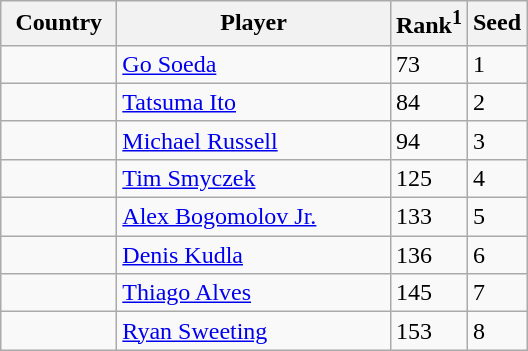<table class="sortable wikitable">
<tr>
<th width="70">Country</th>
<th width="175">Player</th>
<th>Rank<sup>1</sup></th>
<th>Seed</th>
</tr>
<tr>
<td></td>
<td><a href='#'>Go Soeda</a></td>
<td>73</td>
<td>1</td>
</tr>
<tr>
<td></td>
<td><a href='#'>Tatsuma Ito</a></td>
<td>84</td>
<td>2</td>
</tr>
<tr>
<td></td>
<td><a href='#'>Michael Russell</a></td>
<td>94</td>
<td>3</td>
</tr>
<tr>
<td></td>
<td><a href='#'>Tim Smyczek</a></td>
<td>125</td>
<td>4</td>
</tr>
<tr>
<td></td>
<td><a href='#'>Alex Bogomolov Jr.</a></td>
<td>133</td>
<td>5</td>
</tr>
<tr>
<td></td>
<td><a href='#'>Denis Kudla</a></td>
<td>136</td>
<td>6</td>
</tr>
<tr>
<td></td>
<td><a href='#'>Thiago Alves</a></td>
<td>145</td>
<td>7</td>
</tr>
<tr>
<td></td>
<td><a href='#'>Ryan Sweeting</a></td>
<td>153</td>
<td>8</td>
</tr>
</table>
